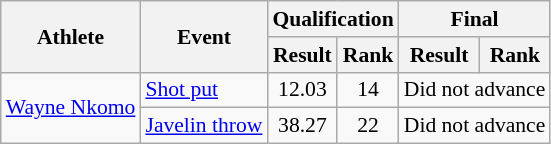<table class="wikitable" style="font-size:90%; text-align:center">
<tr>
<th rowspan="2">Athlete</th>
<th rowspan="2">Event</th>
<th colspan="2">Qualification</th>
<th colspan="2">Final</th>
</tr>
<tr>
<th>Result</th>
<th>Rank</th>
<th>Result</th>
<th>Rank</th>
</tr>
<tr>
<td align="left" rowspan=2><a href='#'>Wayne Nkomo</a></td>
<td align="left"><a href='#'>Shot put</a></td>
<td>12.03</td>
<td>14</td>
<td colspan="2">Did not advance</td>
</tr>
<tr>
<td align="left"><a href='#'>Javelin throw</a></td>
<td>38.27</td>
<td>22</td>
<td colspan="2">Did not advance</td>
</tr>
</table>
